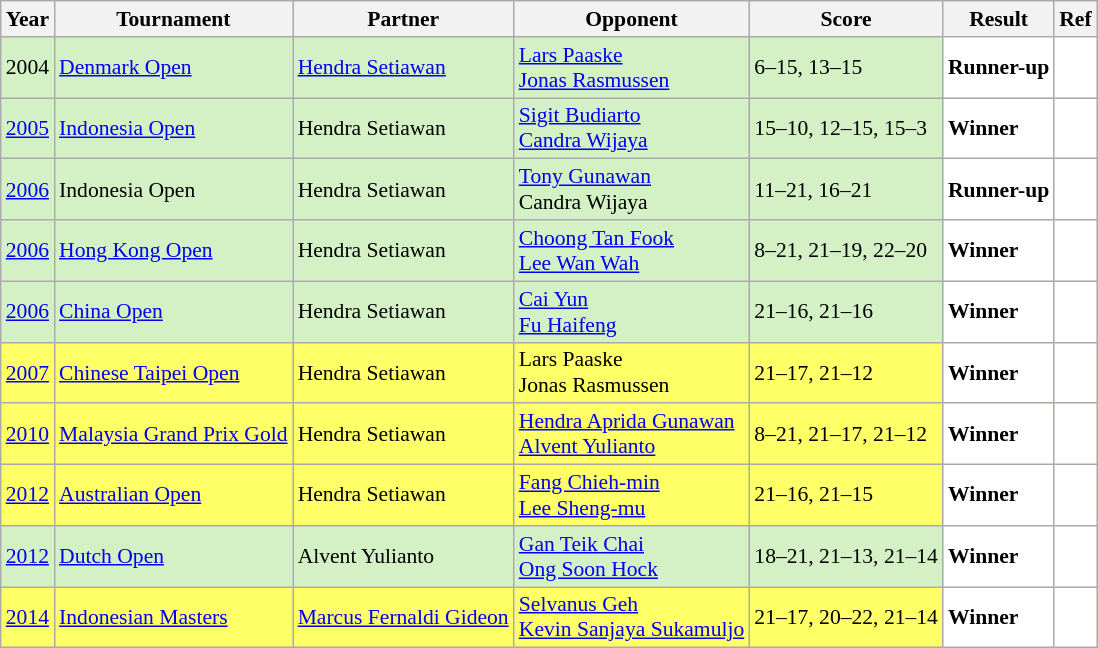<table class="sortable wikitable" style="font-size: 90%">
<tr>
<th>Year</th>
<th>Tournament</th>
<th>Partner</th>
<th>Opponent</th>
<th>Score</th>
<th>Result</th>
<th>Ref</th>
</tr>
<tr style="background:#D4F1C5">
<td align="center">2004</td>
<td align="left"><a href='#'>Denmark Open</a></td>
<td align="left"> <a href='#'>Hendra Setiawan</a></td>
<td align="left"> <a href='#'>Lars Paaske</a> <br>  <a href='#'>Jonas Rasmussen</a></td>
<td align="left">6–15, 13–15</td>
<td style="text-align:left; background:white"> <strong>Runner-up</strong></td>
<td style="text-align:center; background:white"></td>
</tr>
<tr style="background:#D4F1C5">
<td align="center"><a href='#'>2005</a></td>
<td align="left"><a href='#'>Indonesia Open</a></td>
<td align="left"> Hendra Setiawan</td>
<td align="left"> <a href='#'>Sigit Budiarto</a> <br>  <a href='#'>Candra Wijaya</a></td>
<td align="left">15–10, 12–15, 15–3</td>
<td style="text-align:left; background:white"> <strong>Winner</strong></td>
<td style="text-align:center; background:white"></td>
</tr>
<tr style="background:#D4F1C5">
<td align="center"><a href='#'>2006</a></td>
<td align="left">Indonesia Open</td>
<td align="left"> Hendra Setiawan</td>
<td align="left"> <a href='#'>Tony Gunawan</a> <br>  Candra Wijaya</td>
<td align="left">11–21, 16–21</td>
<td style="text-align:left; background:white"> <strong>Runner-up</strong></td>
<td style="text-align:center; background:white"></td>
</tr>
<tr style="background:#D4F1C5">
<td align="center"><a href='#'>2006</a></td>
<td align="left"><a href='#'>Hong Kong Open</a></td>
<td align="left"> Hendra Setiawan</td>
<td align="left"> <a href='#'>Choong Tan Fook</a> <br>  <a href='#'>Lee Wan Wah</a></td>
<td align="left">8–21, 21–19, 22–20</td>
<td style="text-align:left; background:white"> <strong>Winner</strong></td>
<td style="text-align:center; background:white"></td>
</tr>
<tr style="background:#D4F1C5">
<td align="center"><a href='#'>2006</a></td>
<td align="left"><a href='#'>China Open</a></td>
<td align="left"> Hendra Setiawan</td>
<td align="left"> <a href='#'>Cai Yun</a> <br>  <a href='#'>Fu Haifeng</a></td>
<td align="left">21–16, 21–16</td>
<td style="text-align:left; background:white"> <strong>Winner</strong></td>
<td style="text-align:center; background:white"></td>
</tr>
<tr style="background:#FFFF67">
<td align="center"><a href='#'>2007</a></td>
<td align="left"><a href='#'>Chinese Taipei Open</a></td>
<td align="left"> Hendra Setiawan</td>
<td align="left"> Lars Paaske <br>  Jonas Rasmussen</td>
<td align="left">21–17, 21–12</td>
<td style="text-align:left; background:white"> <strong>Winner</strong></td>
<td style="text-align:center; background:white"></td>
</tr>
<tr style="background:#FFFF67">
<td align="center"><a href='#'>2010</a></td>
<td align="left"><a href='#'>Malaysia Grand Prix Gold</a></td>
<td align="left"> Hendra Setiawan</td>
<td align="left"> <a href='#'>Hendra Aprida Gunawan</a> <br>  <a href='#'>Alvent Yulianto</a></td>
<td align="left">8–21, 21–17, 21–12</td>
<td style="text-align:left; background:white"> <strong>Winner</strong></td>
<td style="text-align:center; background:white"></td>
</tr>
<tr style="background:#FFFF67">
<td align="center"><a href='#'>2012</a></td>
<td align="left"><a href='#'>Australian Open</a></td>
<td align="left"> Hendra Setiawan</td>
<td align="left"> <a href='#'>Fang Chieh-min</a> <br>  <a href='#'>Lee Sheng-mu</a></td>
<td align="left">21–16, 21–15</td>
<td style="text-align:left; background:white"> <strong>Winner</strong></td>
<td style="text-align:center; background:white"></td>
</tr>
<tr style="background:#D4F1C5">
<td align="center"><a href='#'>2012</a></td>
<td align="left"><a href='#'>Dutch Open</a></td>
<td align="left"> Alvent Yulianto</td>
<td align="left"> <a href='#'>Gan Teik Chai</a> <br>  <a href='#'>Ong Soon Hock</a></td>
<td align="left">18–21, 21–13, 21–14</td>
<td style="text-align:left; background:white"> <strong>Winner</strong></td>
<td style="text-align:center; background:white"></td>
</tr>
<tr style="background:#FFFF67">
<td align="center"><a href='#'>2014</a></td>
<td align="left"><a href='#'>Indonesian Masters</a></td>
<td align="left"> <a href='#'>Marcus Fernaldi Gideon</a></td>
<td align="left"> <a href='#'>Selvanus Geh</a> <br>  <a href='#'>Kevin Sanjaya Sukamuljo</a></td>
<td align="left">21–17, 20–22, 21–14</td>
<td style="text-align:left; background:white"> <strong>Winner</strong></td>
<td style="text-align:center; background:white"></td>
</tr>
</table>
